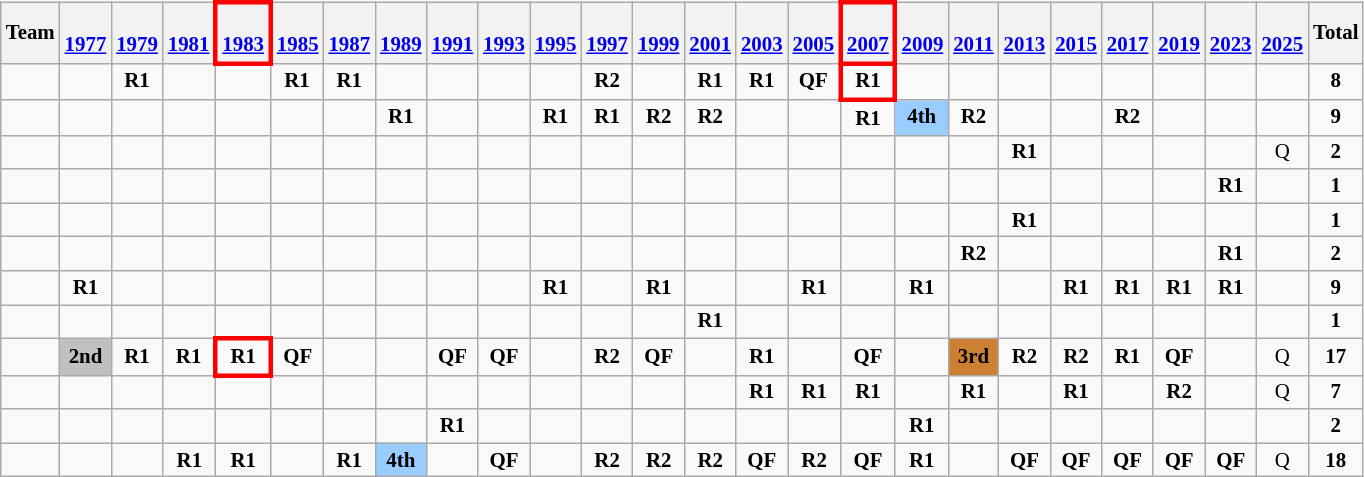<table class="wikitable" style="text-align:center; font-size:87%">
<tr>
<th>Team</th>
<th><br><a href='#'>1977</a></th>
<th><br><a href='#'>1979</a></th>
<th><br><a href='#'>1981</a></th>
<th style="border:3px solid red"><br><a href='#'>1983</a></th>
<th><br><a href='#'>1985</a></th>
<th><br><a href='#'>1987</a></th>
<th><br><a href='#'>1989</a></th>
<th><br><a href='#'>1991</a></th>
<th><br><a href='#'>1993</a></th>
<th><br><a href='#'>1995</a></th>
<th><br><a href='#'>1997</a></th>
<th><br><a href='#'>1999</a></th>
<th><br><a href='#'>2001</a></th>
<th><br><a href='#'>2003</a></th>
<th><br><a href='#'>2005</a></th>
<th style="border:3px solid red"><br><a href='#'>2007</a></th>
<th><br><a href='#'>2009</a></th>
<th><br><a href='#'>2011</a></th>
<th><br><a href='#'>2013</a></th>
<th><br><a href='#'>2015</a></th>
<th><br><a href='#'>2017</a></th>
<th><br><a href='#'>2019</a></th>
<th><br><a href='#'>2023</a></th>
<th><br><a href='#'>2025</a></th>
<th>Total</th>
</tr>
<tr>
<td align=left></td>
<td></td>
<td><strong>R1</strong></td>
<td></td>
<td></td>
<td><strong>R1</strong></td>
<td><strong>R1</strong></td>
<td></td>
<td></td>
<td></td>
<td></td>
<td><strong>R2</strong></td>
<td></td>
<td><strong>R1</strong></td>
<td><strong>R1</strong></td>
<td><strong>QF</strong></td>
<td style="border: 3px solid red"><strong>R1</strong></td>
<td></td>
<td></td>
<td></td>
<td></td>
<td></td>
<td></td>
<td></td>
<td></td>
<td><strong>8</strong></td>
</tr>
<tr>
<td align=left></td>
<td></td>
<td></td>
<td></td>
<td></td>
<td></td>
<td></td>
<td><strong>R1</strong></td>
<td></td>
<td></td>
<td><strong>R1</strong></td>
<td><strong>R1</strong></td>
<td><strong>R2</strong></td>
<td><strong>R2</strong></td>
<td></td>
<td></td>
<td><strong>R1</strong></td>
<td style="background:#9acdff;"><strong>4th</strong></td>
<td><strong>R2</strong></td>
<td></td>
<td></td>
<td><strong>R2</strong></td>
<td></td>
<td></td>
<td></td>
<td><strong>9</strong></td>
</tr>
<tr>
<td align=left></td>
<td></td>
<td></td>
<td></td>
<td></td>
<td></td>
<td></td>
<td></td>
<td></td>
<td></td>
<td></td>
<td></td>
<td></td>
<td></td>
<td></td>
<td></td>
<td></td>
<td></td>
<td></td>
<td><strong>R1</strong></td>
<td></td>
<td></td>
<td></td>
<td></td>
<td>Q</td>
<td><strong>2</strong></td>
</tr>
<tr>
<td align=left></td>
<td></td>
<td></td>
<td></td>
<td></td>
<td></td>
<td></td>
<td></td>
<td></td>
<td></td>
<td></td>
<td></td>
<td></td>
<td></td>
<td></td>
<td></td>
<td></td>
<td></td>
<td></td>
<td></td>
<td></td>
<td></td>
<td></td>
<td><strong>R1</strong></td>
<td></td>
<td><strong>1</strong></td>
</tr>
<tr>
<td align=left></td>
<td></td>
<td></td>
<td></td>
<td></td>
<td></td>
<td></td>
<td></td>
<td></td>
<td></td>
<td></td>
<td></td>
<td></td>
<td></td>
<td></td>
<td></td>
<td></td>
<td></td>
<td></td>
<td><strong>R1</strong></td>
<td></td>
<td></td>
<td></td>
<td></td>
<td></td>
<td><strong>1</strong></td>
</tr>
<tr>
<td align=left></td>
<td></td>
<td></td>
<td></td>
<td></td>
<td></td>
<td></td>
<td></td>
<td></td>
<td></td>
<td></td>
<td></td>
<td></td>
<td></td>
<td></td>
<td></td>
<td></td>
<td></td>
<td><strong>R2</strong></td>
<td></td>
<td></td>
<td></td>
<td></td>
<td><strong>R1</strong></td>
<td></td>
<td><strong>2</strong></td>
</tr>
<tr>
<td align=left></td>
<td><strong>R1</strong></td>
<td></td>
<td></td>
<td></td>
<td></td>
<td></td>
<td></td>
<td></td>
<td></td>
<td><strong>R1</strong></td>
<td></td>
<td><strong>R1</strong></td>
<td></td>
<td></td>
<td><strong>R1</strong></td>
<td></td>
<td><strong>R1</strong></td>
<td></td>
<td></td>
<td><strong>R1</strong></td>
<td><strong>R1</strong></td>
<td><strong>R1</strong></td>
<td><strong>R1</strong></td>
<td></td>
<td><strong>9</strong></td>
</tr>
<tr>
<td align=left></td>
<td></td>
<td></td>
<td></td>
<td></td>
<td></td>
<td></td>
<td></td>
<td></td>
<td></td>
<td></td>
<td></td>
<td></td>
<td><strong>R1</strong></td>
<td></td>
<td></td>
<td></td>
<td></td>
<td></td>
<td></td>
<td></td>
<td></td>
<td></td>
<td></td>
<td></td>
<td><strong>1</strong></td>
</tr>
<tr>
<td align=left></td>
<td style="background:silver;"><strong>2nd</strong></td>
<td><strong>R1</strong></td>
<td><strong>R1</strong></td>
<td style="border:3px solid red"><strong>R1</strong></td>
<td><strong>QF</strong></td>
<td></td>
<td></td>
<td><strong>QF</strong></td>
<td><strong>QF</strong></td>
<td></td>
<td><strong>R2</strong></td>
<td><strong>QF</strong></td>
<td></td>
<td><strong>R1</strong></td>
<td></td>
<td><strong>QF</strong></td>
<td></td>
<td style="background:#cd7f32;"><strong>3rd</strong></td>
<td><strong>R2</strong></td>
<td><strong>R2</strong></td>
<td><strong>R1</strong></td>
<td><strong>QF</strong></td>
<td></td>
<td>Q</td>
<td><strong>17</strong></td>
</tr>
<tr>
<td align=left></td>
<td></td>
<td></td>
<td></td>
<td></td>
<td></td>
<td></td>
<td></td>
<td></td>
<td></td>
<td></td>
<td></td>
<td></td>
<td></td>
<td><strong>R1</strong></td>
<td><strong>R1</strong></td>
<td><strong>R1</strong></td>
<td></td>
<td><strong>R1</strong></td>
<td></td>
<td><strong>R1</strong></td>
<td></td>
<td><strong>R2</strong></td>
<td></td>
<td>Q</td>
<td><strong>7</strong></td>
</tr>
<tr>
<td align=left></td>
<td></td>
<td></td>
<td></td>
<td></td>
<td></td>
<td></td>
<td></td>
<td><strong>R1</strong></td>
<td></td>
<td></td>
<td></td>
<td></td>
<td></td>
<td></td>
<td></td>
<td></td>
<td><strong>R1</strong></td>
<td></td>
<td></td>
<td></td>
<td></td>
<td></td>
<td></td>
<td></td>
<td><strong>2</strong></td>
</tr>
<tr>
<td align=left></td>
<td></td>
<td></td>
<td><strong>R1</strong></td>
<td><strong>R1</strong></td>
<td></td>
<td><strong>R1</strong></td>
<td style="background:#9acdff;"><strong>4th</strong></td>
<td></td>
<td><strong>QF</strong></td>
<td></td>
<td><strong>R2</strong></td>
<td><strong>R2</strong></td>
<td><strong>R2</strong></td>
<td><strong>QF</strong></td>
<td><strong>R2</strong></td>
<td><strong>QF</strong></td>
<td><strong>R1</strong></td>
<td></td>
<td><strong>QF</strong></td>
<td><strong>QF</strong></td>
<td><strong>QF</strong></td>
<td><strong>QF</strong></td>
<td><strong>QF</strong></td>
<td>Q</td>
<td><strong>18</strong></td>
</tr>
</table>
